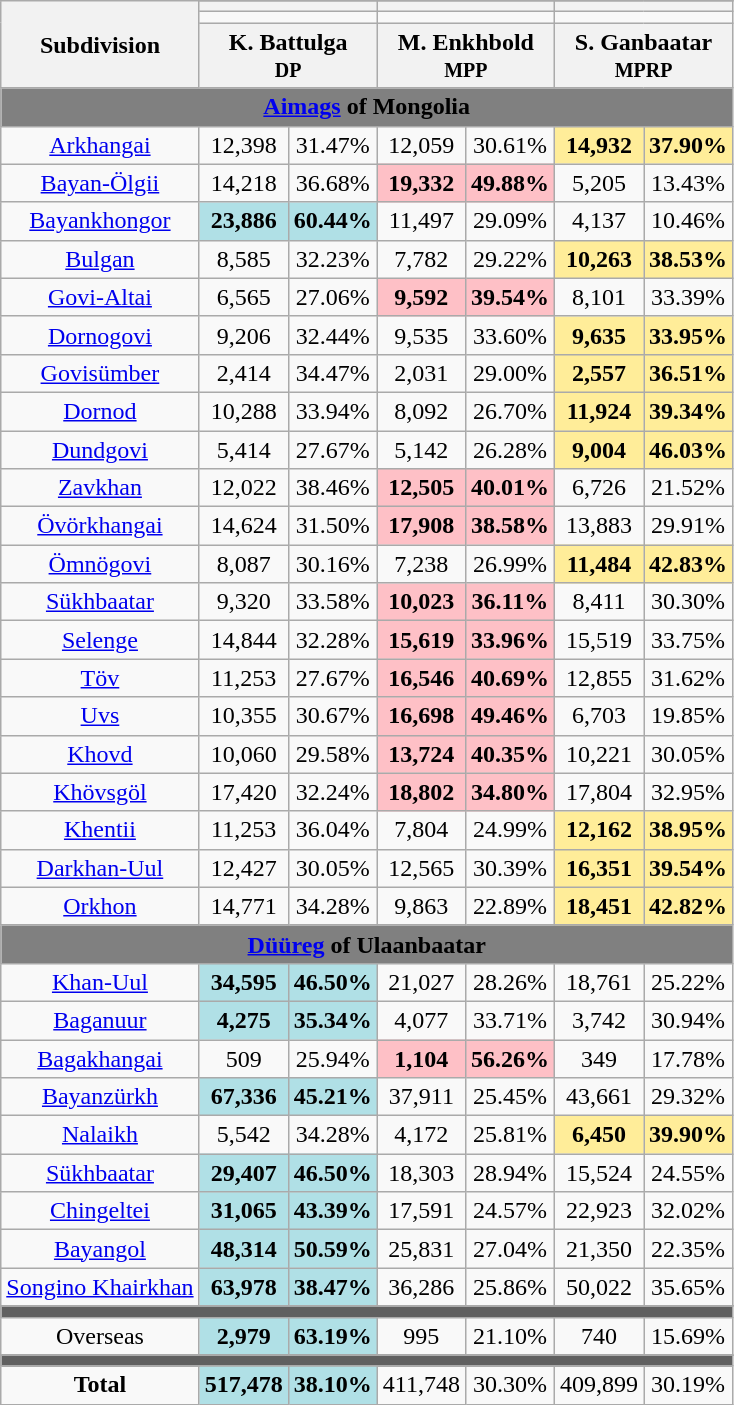<table class=wikitable style=text-align:center>
<tr>
<th rowspan=4>Subdivision</th>
</tr>
<tr>
<th colspan="2"></th>
<th colspan="2"></th>
<th colspan="2"></th>
</tr>
<tr>
<td colspan="2" bgcolor=></td>
<td colspan="2" bgcolor=></td>
<td colspan="2" bgcolor=></td>
</tr>
<tr>
<th colspan="2">K. Battulga<br><small>DP</small></th>
<th colspan="2">M. Enkhbold<br><small>MPP</small></th>
<th colspan="2">S. Ganbaatar<br><small>MPRP</small></th>
</tr>
<tr>
<td colspan="7" align="center" bgcolor="grey"><strong><a href='#'>Aimags</a> of Mongolia</strong></td>
</tr>
<tr>
<td><a href='#'>Arkhangai</a></td>
<td>12,398</td>
<td>31.47%</td>
<td>12,059</td>
<td>30.61%</td>
<td style="background:#FFED99;"><strong>14,932</strong></td>
<td style="background:#FFED99;"><strong>37.90%</strong></td>
</tr>
<tr>
<td><a href='#'>Bayan-Ölgii</a></td>
<td>14,218</td>
<td>36.68%</td>
<td style="background:#fec0c6;"><strong>19,332</strong></td>
<td style="background:#fec0c6;"><strong>49.88%</strong></td>
<td>5,205</td>
<td>13.43%</td>
</tr>
<tr>
<td><a href='#'>Bayankhongor</a></td>
<td style="background:#b0e0e6;"><strong>23,886</strong></td>
<td style="background:#b0e0e6;"><strong>60.44%</strong></td>
<td>11,497</td>
<td>29.09%</td>
<td>4,137</td>
<td>10.46%</td>
</tr>
<tr>
<td><a href='#'>Bulgan</a></td>
<td>8,585</td>
<td>32.23%</td>
<td>7,782</td>
<td>29.22%</td>
<td style="background:#FFED99;"><strong>10,263</strong></td>
<td style="background:#FFED99;"><strong>38.53%</strong></td>
</tr>
<tr>
<td><a href='#'>Govi-Altai</a></td>
<td>6,565</td>
<td>27.06%</td>
<td style="background:#fec0c6;"><strong>9,592</strong></td>
<td style="background:#fec0c6;"><strong>39.54%</strong></td>
<td>8,101</td>
<td>33.39%</td>
</tr>
<tr>
<td><a href='#'>Dornogovi</a></td>
<td>9,206</td>
<td>32.44%</td>
<td>9,535</td>
<td>33.60%</td>
<td style="background:#FFED99;"><strong>9,635</strong></td>
<td style="background:#FFED99;"><strong>33.95%</strong></td>
</tr>
<tr>
<td><a href='#'>Govisümber</a></td>
<td>2,414</td>
<td>34.47%</td>
<td>2,031</td>
<td>29.00%</td>
<td style="background:#FFED99;"><strong>2,557</strong></td>
<td style="background:#FFED99;"><strong>36.51%</strong></td>
</tr>
<tr>
<td><a href='#'>Dornod</a></td>
<td>10,288</td>
<td>33.94%</td>
<td>8,092</td>
<td>26.70%</td>
<td style="background:#FFED99;"><strong>11,924</strong></td>
<td style="background:#FFED99;"><strong>39.34%</strong></td>
</tr>
<tr>
<td><a href='#'>Dundgovi</a></td>
<td>5,414</td>
<td>27.67%</td>
<td>5,142</td>
<td>26.28%</td>
<td style="background:#FFED99;"><strong>9,004</strong></td>
<td style="background:#FFED99;"><strong>46.03%</strong></td>
</tr>
<tr>
<td><a href='#'>Zavkhan</a></td>
<td>12,022</td>
<td>38.46%</td>
<td style="background:#fec0c6;"><strong>12,505</strong></td>
<td style="background:#fec0c6;"><strong>40.01%</strong></td>
<td>6,726</td>
<td>21.52%</td>
</tr>
<tr>
<td><a href='#'>Övörkhangai</a></td>
<td>14,624</td>
<td>31.50%</td>
<td style="background:#fec0c6;"><strong>17,908</strong></td>
<td style="background:#fec0c6;"><strong>38.58%</strong></td>
<td>13,883</td>
<td>29.91%</td>
</tr>
<tr>
<td><a href='#'>Ömnögovi</a></td>
<td>8,087</td>
<td>30.16%</td>
<td>7,238</td>
<td>26.99%</td>
<td style="background:#FFED99;"><strong>11,484</strong></td>
<td style="background:#FFED99;"><strong>42.83%</strong></td>
</tr>
<tr>
<td><a href='#'>Sükhbaatar</a></td>
<td>9,320</td>
<td>33.58%</td>
<td style="background:#fec0c6;"><strong>10,023</strong></td>
<td style="background:#fec0c6;"><strong>36.11%</strong></td>
<td>8,411</td>
<td>30.30%</td>
</tr>
<tr>
<td><a href='#'>Selenge</a></td>
<td>14,844</td>
<td>32.28%</td>
<td style="background:#fec0c6;"><strong>15,619</strong></td>
<td style="background:#fec0c6;"><strong>33.96%</strong></td>
<td>15,519</td>
<td>33.75%</td>
</tr>
<tr>
<td><a href='#'>Töv</a></td>
<td>11,253</td>
<td>27.67%</td>
<td style="background:#fec0c6;"><strong>16,546</strong></td>
<td style="background:#fec0c6;"><strong>40.69%</strong></td>
<td>12,855</td>
<td>31.62%</td>
</tr>
<tr>
<td><a href='#'>Uvs</a></td>
<td>10,355</td>
<td>30.67%</td>
<td style="background:#fec0c6;"><strong>16,698</strong></td>
<td style="background:#fec0c6;"><strong>49.46%</strong></td>
<td>6,703</td>
<td>19.85%</td>
</tr>
<tr>
<td><a href='#'>Khovd</a></td>
<td>10,060</td>
<td>29.58%</td>
<td style="background:#fec0c6;"><strong>13,724</strong></td>
<td style="background:#fec0c6;"><strong>40.35%</strong></td>
<td>10,221</td>
<td>30.05%</td>
</tr>
<tr>
<td><a href='#'>Khövsgöl</a></td>
<td>17,420</td>
<td>32.24%</td>
<td style="background:#fec0c6;"><strong>18,802</strong></td>
<td style="background:#fec0c6;"><strong>34.80%</strong></td>
<td>17,804</td>
<td>32.95%</td>
</tr>
<tr>
<td><a href='#'>Khentii</a></td>
<td>11,253</td>
<td>36.04%</td>
<td>7,804</td>
<td>24.99%</td>
<td style="background:#FFED99;"><strong>12,162</strong></td>
<td style="background:#FFED99;"><strong>38.95%</strong></td>
</tr>
<tr>
<td><a href='#'>Darkhan-Uul</a></td>
<td>12,427</td>
<td>30.05%</td>
<td>12,565</td>
<td>30.39%</td>
<td style="background:#FFED99;"><strong>16,351</strong></td>
<td style="background:#FFED99;"><strong>39.54%</strong></td>
</tr>
<tr>
<td><a href='#'>Orkhon</a></td>
<td>14,771</td>
<td>34.28%</td>
<td>9,863</td>
<td>22.89%</td>
<td style="background:#FFED99;"><strong>18,451</strong></td>
<td style="background:#FFED99;"><strong>42.82%</strong></td>
</tr>
<tr>
<td colspan="7" align="center" bgcolor="grey"><strong><a href='#'>Düüreg</a> of Ulaanbaatar</strong></td>
</tr>
<tr>
<td><a href='#'>Khan-Uul</a></td>
<td style="background:#b0e0e6;"><strong>34,595</strong></td>
<td style="background:#b0e0e6;"><strong>46.50%</strong></td>
<td>21,027</td>
<td>28.26%</td>
<td>18,761</td>
<td>25.22%</td>
</tr>
<tr>
<td><a href='#'>Baganuur</a></td>
<td style="background:#b0e0e6;"><strong>4,275</strong></td>
<td style="background:#b0e0e6;"><strong>35.34%</strong></td>
<td>4,077</td>
<td>33.71%</td>
<td>3,742</td>
<td>30.94%</td>
</tr>
<tr>
<td><a href='#'>Bagakhangai</a></td>
<td>509</td>
<td>25.94%</td>
<td style="background:#fec0c6;"><strong>1,104</strong></td>
<td style="background:#fec0c6;"><strong>56.26%</strong></td>
<td>349</td>
<td>17.78%</td>
</tr>
<tr>
<td><a href='#'>Bayanzürkh</a></td>
<td style="background:#b0e0e6;"><strong>67,336</strong></td>
<td style="background:#b0e0e6;"><strong>45.21%</strong></td>
<td>37,911</td>
<td>25.45%</td>
<td>43,661</td>
<td>29.32%</td>
</tr>
<tr>
<td><a href='#'>Nalaikh</a></td>
<td>5,542</td>
<td>34.28%</td>
<td>4,172</td>
<td>25.81%</td>
<td style="background:#FFED99;"><strong>6,450</strong></td>
<td style="background:#FFED99;"><strong>39.90%</strong></td>
</tr>
<tr>
<td><a href='#'>Sükhbaatar</a></td>
<td style="background:#b0e0e6;"><strong>29,407</strong></td>
<td style="background:#b0e0e6;"><strong>46.50%</strong></td>
<td>18,303</td>
<td>28.94%</td>
<td>15,524</td>
<td>24.55%</td>
</tr>
<tr>
<td><a href='#'>Chingeltei</a></td>
<td style="background:#b0e0e6;"><strong>31,065</strong></td>
<td style="background:#b0e0e6;"><strong>43.39%</strong></td>
<td>17,591</td>
<td>24.57%</td>
<td>22,923</td>
<td>32.02%</td>
</tr>
<tr>
<td><a href='#'>Bayangol</a></td>
<td style="background:#b0e0e6;"><strong>48,314</strong></td>
<td style="background:#b0e0e6;"><strong>50.59%</strong></td>
<td>25,831</td>
<td>27.04%</td>
<td>21,350</td>
<td>22.35%</td>
</tr>
<tr>
<td><a href='#'>Songino Khairkhan</a></td>
<td style="background:#b0e0e6;"><strong>63,978</strong></td>
<td style="background:#b0e0e6;"><strong>38.47%</strong></td>
<td>36,286</td>
<td>25.86%</td>
<td>50,022</td>
<td>35.65%</td>
</tr>
<tr>
</tr>
<tr style = "background:#606060; height: 2pt">
<td colspan="7"></td>
</tr>
<tr>
<td>Overseas</td>
<td style="background:#b0e0e6;"><strong>2,979</strong></td>
<td style="background:#b0e0e6;"><strong>63.19%</strong></td>
<td>995</td>
<td>21.10%</td>
<td>740</td>
<td>15.69%</td>
</tr>
<tr>
</tr>
<tr style = "background:#606060; height: 2pt">
<td colspan="7"></td>
</tr>
<tr>
<td><strong>Total</strong></td>
<td style="background:#b0e0e6;"><strong>517,478</strong></td>
<td style="background:#b0e0e6;"><strong>38.10%</strong></td>
<td>411,748</td>
<td>30.30%</td>
<td>409,899</td>
<td>30.19%</td>
</tr>
</table>
